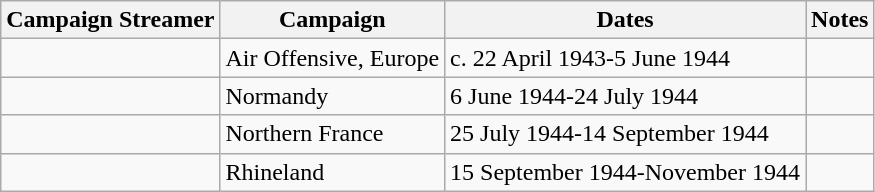<table class="wikitable">
<tr>
<th>Campaign Streamer</th>
<th>Campaign</th>
<th>Dates</th>
<th>Notes</th>
</tr>
<tr>
<td></td>
<td>Air Offensive, Europe</td>
<td>c. 22 April 1943-5 June 1944</td>
<td></td>
</tr>
<tr>
<td></td>
<td>Normandy</td>
<td>6 June 1944-24 July 1944</td>
<td></td>
</tr>
<tr>
<td></td>
<td>Northern France</td>
<td>25 July 1944-14 September 1944</td>
<td></td>
</tr>
<tr>
<td></td>
<td>Rhineland</td>
<td>15 September 1944-November 1944</td>
<td></td>
</tr>
</table>
